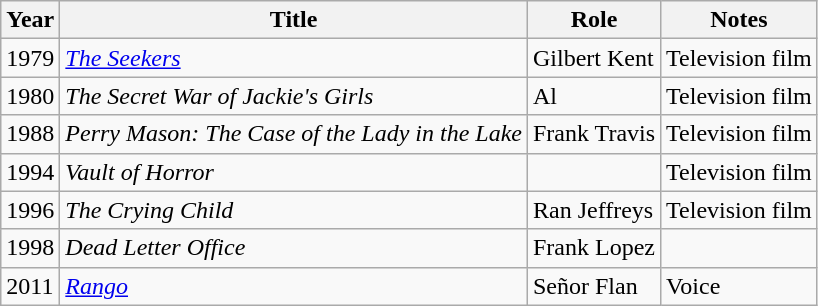<table class="wikitable sortable">
<tr>
<th>Year</th>
<th>Title</th>
<th>Role</th>
<th>Notes</th>
</tr>
<tr>
<td>1979</td>
<td><em><a href='#'>The Seekers</a></em></td>
<td>Gilbert Kent</td>
<td>Television film</td>
</tr>
<tr>
<td>1980</td>
<td><em>The Secret War of Jackie's Girls</em></td>
<td>Al</td>
<td>Television film</td>
</tr>
<tr>
<td>1988</td>
<td><em>Perry Mason: The Case of the Lady in the Lake</em></td>
<td>Frank Travis</td>
<td>Television film</td>
</tr>
<tr>
<td>1994</td>
<td><em>Vault of Horror</em></td>
<td></td>
<td>Television film</td>
</tr>
<tr>
<td>1996</td>
<td><em>The Crying Child</em></td>
<td>Ran Jeffreys</td>
<td>Television film</td>
</tr>
<tr>
<td>1998</td>
<td><em>Dead Letter Office</em></td>
<td>Frank Lopez</td>
<td></td>
</tr>
<tr>
<td>2011</td>
<td><em><a href='#'>Rango</a></em></td>
<td>Señor Flan</td>
<td>Voice</td>
</tr>
</table>
